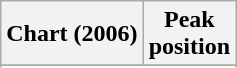<table class="wikitable sortable plainrowheaders" style="text-align:center;" border="1">
<tr>
<th scope="col">Chart (2006)</th>
<th scope="col">Peak<br>position</th>
</tr>
<tr>
</tr>
<tr>
</tr>
<tr>
</tr>
<tr>
</tr>
<tr>
</tr>
<tr>
</tr>
<tr>
</tr>
<tr>
</tr>
<tr>
</tr>
</table>
